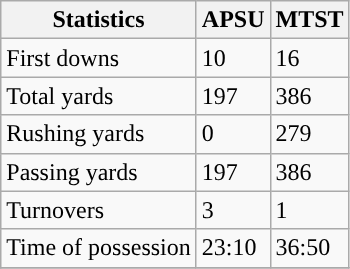<table class="wikitable">
<tr>
<th>Statistics</th>
<th>APSU</th>
<th>MTST</th>
</tr>
<tr>
<td>First downs</td>
<td>10</td>
<td>16</td>
</tr>
<tr>
<td>Total yards</td>
<td>197</td>
<td>386</td>
</tr>
<tr>
<td>Rushing yards</td>
<td>0</td>
<td>279</td>
</tr>
<tr>
<td>Passing yards</td>
<td>197</td>
<td>386</td>
</tr>
<tr>
<td>Turnovers</td>
<td>3</td>
<td>1</td>
</tr>
<tr>
<td>Time of possession</td>
<td>23:10</td>
<td>36:50</td>
</tr>
<tr>
</tr>
</table>
